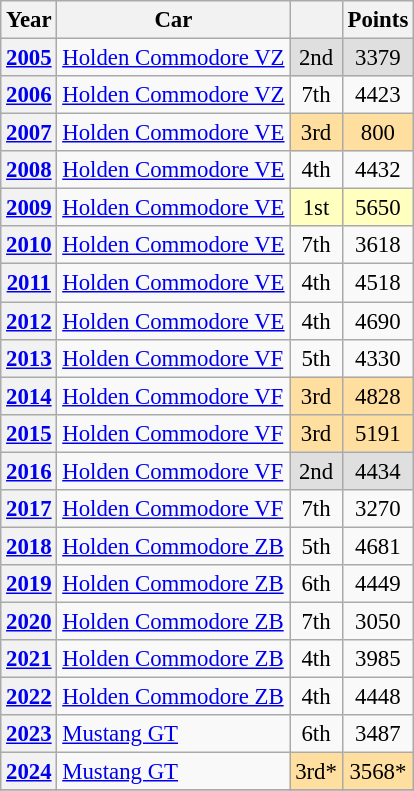<table class="wikitable" style=font-size:95%;>
<tr>
<th>Year</th>
<th>Car</th>
<th></th>
<th>Points</th>
</tr>
<tr>
<th><a href='#'>2005</a></th>
<td><a href='#'>Holden Commodore VZ</a></td>
<td align=center style=background:#dfdfdf>2nd</td>
<td align=center style=background:#dfdfdf>3379</td>
</tr>
<tr>
<th><a href='#'>2006</a></th>
<td><a href='#'>Holden Commodore VZ</a></td>
<td align=center>7th</td>
<td align=center>4423</td>
</tr>
<tr>
<th><a href='#'>2007</a></th>
<td><a href='#'>Holden Commodore VE</a></td>
<td align=center style=background:#ffdf9f>3rd</td>
<td align=center style=background:#ffdf9f>800</td>
</tr>
<tr>
<th><a href='#'>2008</a></th>
<td><a href='#'>Holden Commodore VE</a></td>
<td align=center>4th</td>
<td align=center>4432</td>
</tr>
<tr>
<th><a href='#'>2009</a></th>
<td><a href='#'>Holden Commodore VE</a></td>
<td align=center style=background:#ffffbf>1st</td>
<td align=center style=background:#ffffbf>5650</td>
</tr>
<tr>
<th><a href='#'>2010</a></th>
<td><a href='#'>Holden Commodore VE</a></td>
<td align=center>7th</td>
<td align=center>3618</td>
</tr>
<tr>
<th><a href='#'>2011</a></th>
<td><a href='#'>Holden Commodore VE</a></td>
<td align=center>4th</td>
<td align=center>4518</td>
</tr>
<tr>
<th><a href='#'>2012</a></th>
<td><a href='#'>Holden Commodore VE</a></td>
<td align=center>4th</td>
<td align=center>4690</td>
</tr>
<tr>
<th><a href='#'>2013</a></th>
<td><a href='#'>Holden Commodore VF</a></td>
<td align=center>5th</td>
<td align=center>4330</td>
</tr>
<tr>
<th><a href='#'>2014</a></th>
<td><a href='#'>Holden Commodore VF</a></td>
<td align=center style=background:#ffdf9f>3rd</td>
<td align=center style=background:#ffdf9f>4828</td>
</tr>
<tr>
<th><a href='#'>2015</a></th>
<td><a href='#'>Holden Commodore VF</a></td>
<td align=center style=background:#ffdf9f>3rd</td>
<td align=center style=background:#ffdf9f>5191</td>
</tr>
<tr>
<th><a href='#'>2016</a></th>
<td><a href='#'>Holden Commodore VF</a></td>
<td align=center style=background:#dfdfdf>2nd</td>
<td align=center style=background:#dfdfdf>4434</td>
</tr>
<tr>
<th><a href='#'>2017</a></th>
<td><a href='#'>Holden Commodore VF</a></td>
<td align=center>7th</td>
<td align=center>3270</td>
</tr>
<tr>
<th><a href='#'>2018</a></th>
<td><a href='#'>Holden Commodore ZB</a></td>
<td align=center>5th</td>
<td align=center>4681</td>
</tr>
<tr>
<th><a href='#'>2019</a></th>
<td><a href='#'>Holden Commodore ZB</a></td>
<td align=center>6th</td>
<td align=center>4449</td>
</tr>
<tr>
<th><a href='#'>2020</a></th>
<td><a href='#'>Holden Commodore ZB</a></td>
<td align=center>7th</td>
<td align=center>3050</td>
</tr>
<tr>
<th><a href='#'>2021</a></th>
<td><a href='#'>Holden Commodore ZB</a></td>
<td align=center>4th</td>
<td align=center>3985</td>
</tr>
<tr>
<th><a href='#'>2022</a></th>
<td><a href='#'>Holden Commodore ZB</a></td>
<td align=center>4th</td>
<td align=center>4448</td>
</tr>
<tr>
<th><a href='#'>2023</a></th>
<td><a href='#'>Mustang GT</a></td>
<td align=center>6th</td>
<td align=center>3487</td>
</tr>
<tr>
<th><a href='#'>2024</a></th>
<td><a href='#'>Mustang GT</a></td>
<td align=center style=background:#ffdf9f>3rd*</td>
<td align=center style=background:#ffdf9f>3568*</td>
</tr>
<tr>
</tr>
</table>
